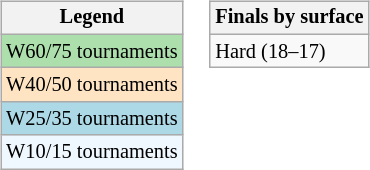<table>
<tr valign=top>
<td><br><table class=wikitable style="font-size:85%">
<tr>
<th>Legend</th>
</tr>
<tr style="background:#addfad;">
<td>W60/75 tournaments</td>
</tr>
<tr style="background:#ffe4c4;">
<td>W40/50 tournaments</td>
</tr>
<tr style="background:lightblue;">
<td>W25/35 tournaments</td>
</tr>
<tr style="background:#f0f8ff;">
<td>W10/15 tournaments</td>
</tr>
</table>
</td>
<td><br><table class=wikitable style="font-size:85%">
<tr>
<th>Finals by surface</th>
</tr>
<tr>
<td>Hard (18–17)</td>
</tr>
</table>
</td>
</tr>
</table>
